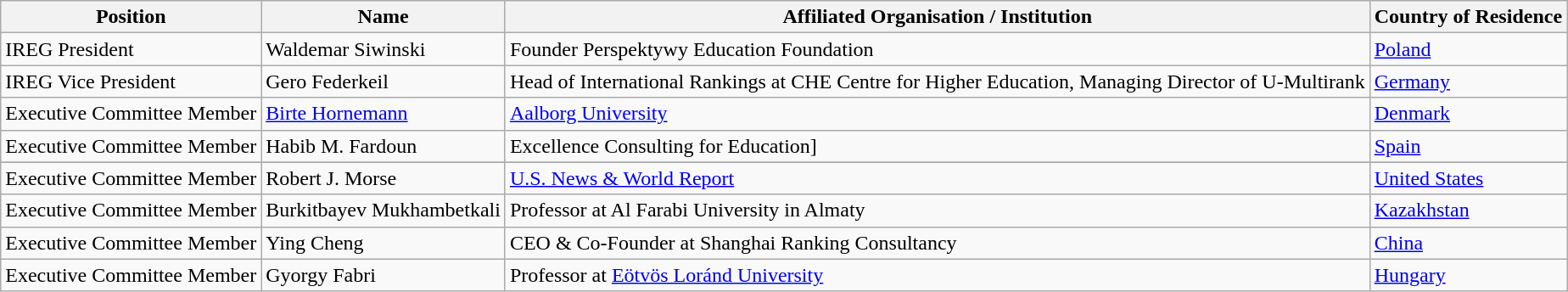<table class="wikitable">
<tr>
<th>Position</th>
<th>Name</th>
<th>Affiliated Organisation / Institution</th>
<th>Country of Residence</th>
</tr>
<tr>
<td>IREG President</td>
<td>Waldemar Siwinski</td>
<td>Founder Perspektywy Education Foundation</td>
<td><a href='#'>Poland</a></td>
</tr>
<tr>
<td>IREG Vice President</td>
<td>Gero Federkeil</td>
<td>Head of International Rankings at CHE Centre for Higher Education, Managing Director of U-Multirank</td>
<td><a href='#'>Germany</a></td>
</tr>
<tr>
<td>Executive Committee Member</td>
<td><a href='#'>Birte Hornemann</a></td>
<td><a href='#'>Aalborg University</a></td>
<td><a href='#'>Denmark</a></td>
</tr>
<tr>
<td>Executive Committee Member</td>
<td>Habib M. Fardoun</td>
<td>Excellence Consulting for Education]</td>
<td><a href='#'>Spain</a></td>
</tr>
<tr>
</tr>
<tr>
<td>Executive Committee Member</td>
<td>Robert J. Morse</td>
<td><a href='#'>U.S. News & World Report</a></td>
<td><a href='#'>United States</a></td>
</tr>
<tr>
<td>Executive Committee Member</td>
<td>Burkitbayev Mukhambetkali</td>
<td>Professor at Al Farabi University in Almaty</td>
<td><a href='#'>Kazakhstan</a></td>
</tr>
<tr>
<td>Executive Committee Member</td>
<td>Ying Cheng</td>
<td>CEO & Co-Founder at Shanghai Ranking Consultancy</td>
<td><a href='#'>China</a></td>
</tr>
<tr>
<td>Executive Committee Member</td>
<td>Gyorgy Fabri</td>
<td>Professor at <a href='#'>Eötvös Loránd University</a></td>
<td><a href='#'>Hungary</a></td>
</tr>
</table>
